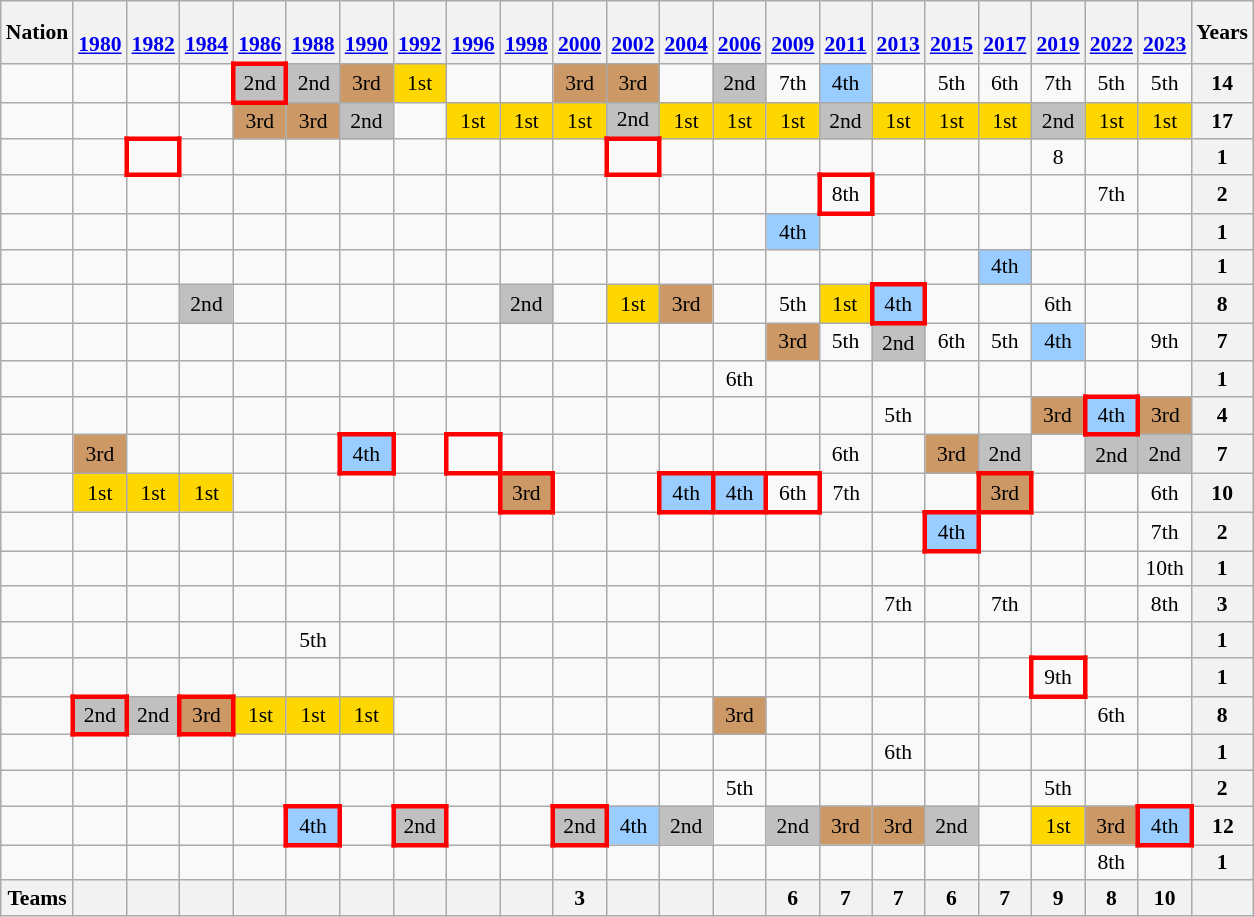<table class="wikitable" style="text-align:center; font-size:90%">
<tr>
<th>Nation</th>
<th><br><a href='#'>1980</a></th>
<th><br><a href='#'>1982</a></th>
<th><br><a href='#'>1984</a></th>
<th><br><a href='#'>1986</a></th>
<th><br><a href='#'>1988</a></th>
<th><br><a href='#'>1990</a></th>
<th><br><a href='#'>1992</a></th>
<th><br><a href='#'>1996</a></th>
<th><br><a href='#'>1998</a></th>
<th><br><a href='#'>2000</a></th>
<th><br><a href='#'>2002</a></th>
<th><br><a href='#'>2004</a></th>
<th><br><a href='#'>2006</a></th>
<th><br><a href='#'>2009</a></th>
<th><br><a href='#'>2011</a></th>
<th><br><a href='#'>2013</a></th>
<th><br><a href='#'>2015</a></th>
<th><br><a href='#'>2017</a></th>
<th><br><a href='#'>2019</a></th>
<th><br><a href='#'>2022</a></th>
<th><br><a href='#'>2023</a></th>
<th>Years</th>
</tr>
<tr>
<td align=left></td>
<td></td>
<td></td>
<td></td>
<td style="border:3px solid red" bgcolor=silver>2nd</td>
<td bgcolor=silver>2nd</td>
<td bgcolor=cc9966>3rd</td>
<td bgcolor=gold>1st</td>
<td></td>
<td></td>
<td bgcolor=cc9966>3rd</td>
<td bgcolor=cc9966>3rd</td>
<td></td>
<td bgcolor=silver>2nd</td>
<td>7th</td>
<td bgcolor=9acdff>4th</td>
<td></td>
<td>5th</td>
<td>6th</td>
<td>7th</td>
<td>5th</td>
<td>5th</td>
<th>14</th>
</tr>
<tr>
<td align=left></td>
<td></td>
<td></td>
<td></td>
<td bgcolor=cc9966>3rd</td>
<td bgcolor=cc9966>3rd</td>
<td bgcolor=silver>2nd</td>
<td></td>
<td bgcolor=gold>1st</td>
<td bgcolor=gold>1st</td>
<td bgcolor=gold>1st</td>
<td bgcolor=silver>2nd</td>
<td bgcolor=gold>1st</td>
<td bgcolor=gold>1st</td>
<td bgcolor=gold>1st</td>
<td bgcolor=silver>2nd</td>
<td bgcolor=gold>1st</td>
<td bgcolor=gold>1st</td>
<td bgcolor=gold>1st</td>
<td bgcolor=silver>2nd</td>
<td bgcolor=gold>1st</td>
<td bgcolor=gold>1st</td>
<th>17</th>
</tr>
<tr>
<td align=left></td>
<td></td>
<td style="border:3px solid red"></td>
<td></td>
<td></td>
<td></td>
<td></td>
<td></td>
<td></td>
<td></td>
<td></td>
<td style="border:3px solid red"></td>
<td></td>
<td></td>
<td></td>
<td></td>
<td></td>
<td></td>
<td></td>
<td>8</td>
<td></td>
<td></td>
<th>1</th>
</tr>
<tr>
<td align=left></td>
<td></td>
<td></td>
<td></td>
<td></td>
<td></td>
<td></td>
<td></td>
<td></td>
<td></td>
<td></td>
<td></td>
<td></td>
<td></td>
<td></td>
<td style="border:3px solid red">8th</td>
<td></td>
<td></td>
<td></td>
<td></td>
<td>7th</td>
<td></td>
<th>2</th>
</tr>
<tr>
<td align=left></td>
<td></td>
<td></td>
<td></td>
<td></td>
<td></td>
<td></td>
<td></td>
<td></td>
<td></td>
<td></td>
<td></td>
<td></td>
<td></td>
<td bgcolor=9acdff>4th</td>
<td></td>
<td></td>
<td></td>
<td></td>
<td></td>
<td></td>
<td></td>
<th>1</th>
</tr>
<tr>
<td align=left></td>
<td></td>
<td></td>
<td></td>
<td></td>
<td></td>
<td></td>
<td></td>
<td></td>
<td></td>
<td></td>
<td></td>
<td></td>
<td></td>
<td></td>
<td></td>
<td></td>
<td></td>
<td bgcolor=9acdff>4th</td>
<td></td>
<td></td>
<td></td>
<th>1</th>
</tr>
<tr>
<td align=left></td>
<td></td>
<td></td>
<td bgcolor=silver>2nd</td>
<td></td>
<td></td>
<td></td>
<td></td>
<td></td>
<td bgcolor=silver>2nd</td>
<td></td>
<td bgcolor=gold>1st</td>
<td bgcolor=cc9966>3rd</td>
<td></td>
<td>5th</td>
<td bgcolor=gold>1st</td>
<td style="border:3px solid red" bgcolor=9acdff>4th</td>
<td></td>
<td></td>
<td>6th</td>
<td></td>
<td></td>
<th>8</th>
</tr>
<tr>
<td align=left></td>
<td></td>
<td></td>
<td></td>
<td></td>
<td></td>
<td></td>
<td></td>
<td></td>
<td></td>
<td></td>
<td></td>
<td></td>
<td></td>
<td bgcolor=cc9966>3rd</td>
<td>5th</td>
<td bgcolor=silver>2nd</td>
<td>6th</td>
<td>5th</td>
<td bgcolor=9acdff>4th</td>
<td></td>
<td>9th</td>
<th>7</th>
</tr>
<tr>
<td align=left></td>
<td></td>
<td></td>
<td></td>
<td></td>
<td></td>
<td></td>
<td></td>
<td></td>
<td></td>
<td></td>
<td></td>
<td></td>
<td>6th</td>
<td></td>
<td></td>
<td></td>
<td></td>
<td></td>
<td></td>
<td></td>
<td></td>
<th>1</th>
</tr>
<tr>
<td align=left></td>
<td></td>
<td></td>
<td></td>
<td></td>
<td></td>
<td></td>
<td></td>
<td></td>
<td></td>
<td></td>
<td></td>
<td></td>
<td></td>
<td></td>
<td></td>
<td>5th</td>
<td></td>
<td></td>
<td bgcolor=cc9966>3rd</td>
<td style="border:3px solid red" bgcolor=9acdff>4th</td>
<td bgcolor=cc9966>3rd</td>
<th>4</th>
</tr>
<tr>
<td align=left></td>
<td bgcolor=cc9966>3rd</td>
<td></td>
<td></td>
<td></td>
<td></td>
<td style="border:3px solid red" bgcolor=9acdff>4th</td>
<td></td>
<td style="border:3px solid red"></td>
<td></td>
<td></td>
<td></td>
<td></td>
<td></td>
<td></td>
<td>6th</td>
<td></td>
<td bgcolor=cc9966>3rd</td>
<td bgcolor=silver>2nd</td>
<td></td>
<td bgcolor=silver>2nd</td>
<td bgcolor=silver>2nd</td>
<th>7</th>
</tr>
<tr>
<td align=left></td>
<td bgcolor=gold>1st</td>
<td bgcolor=gold>1st</td>
<td bgcolor=gold>1st</td>
<td></td>
<td></td>
<td></td>
<td></td>
<td></td>
<td style="border:3px solid red" bgcolor=cc9966>3rd</td>
<td></td>
<td></td>
<td style="border:3px solid red" bgcolor=9acdff>4th</td>
<td style="border:3px solid red" bgcolor=9acdff>4th</td>
<td style="border:3px solid red">6th</td>
<td>7th</td>
<td></td>
<td></td>
<td style="border:3px solid red" bgcolor=cc9966>3rd</td>
<td></td>
<td></td>
<td>6th</td>
<th>10</th>
</tr>
<tr>
<td align=left></td>
<td></td>
<td></td>
<td></td>
<td></td>
<td></td>
<td></td>
<td></td>
<td></td>
<td></td>
<td></td>
<td></td>
<td></td>
<td></td>
<td></td>
<td></td>
<td></td>
<td style="border:3px solid red" bgcolor=9acdff>4th</td>
<td></td>
<td></td>
<td></td>
<td>7th</td>
<th>2</th>
</tr>
<tr>
<td align=left></td>
<td></td>
<td></td>
<td></td>
<td></td>
<td></td>
<td></td>
<td></td>
<td></td>
<td></td>
<td></td>
<td></td>
<td></td>
<td></td>
<td></td>
<td></td>
<td></td>
<td></td>
<td></td>
<td></td>
<td></td>
<td>10th</td>
<th>1</th>
</tr>
<tr>
<td align=left></td>
<td></td>
<td></td>
<td></td>
<td></td>
<td></td>
<td></td>
<td></td>
<td></td>
<td></td>
<td></td>
<td></td>
<td></td>
<td></td>
<td></td>
<td></td>
<td>7th</td>
<td></td>
<td>7th</td>
<td></td>
<td></td>
<td>8th</td>
<th>3</th>
</tr>
<tr>
<td align=left></td>
<td></td>
<td></td>
<td></td>
<td></td>
<td>5th</td>
<td></td>
<td></td>
<td></td>
<td></td>
<td></td>
<td></td>
<td></td>
<td></td>
<td></td>
<td></td>
<td></td>
<td></td>
<td></td>
<td></td>
<td></td>
<td></td>
<th>1</th>
</tr>
<tr>
<td align=left></td>
<td></td>
<td></td>
<td></td>
<td></td>
<td></td>
<td></td>
<td></td>
<td></td>
<td></td>
<td></td>
<td></td>
<td></td>
<td></td>
<td></td>
<td></td>
<td></td>
<td></td>
<td></td>
<td style="border:3px solid red">9th</td>
<td></td>
<td></td>
<th>1</th>
</tr>
<tr>
<td align=left></td>
<td style="border:3px solid red" bgcolor=silver>2nd</td>
<td bgcolor=silver>2nd</td>
<td style="border:3px solid red" bgcolor=cc9966>3rd</td>
<td bgcolor=gold>1st</td>
<td bgcolor=gold>1st</td>
<td bgcolor=gold>1st</td>
<td></td>
<td></td>
<td></td>
<td></td>
<td></td>
<td></td>
<td bgcolor=cc9966>3rd</td>
<td></td>
<td></td>
<td></td>
<td></td>
<td></td>
<td></td>
<td>6th</td>
<td></td>
<th>8</th>
</tr>
<tr>
<td align=left></td>
<td></td>
<td></td>
<td></td>
<td></td>
<td></td>
<td></td>
<td></td>
<td></td>
<td></td>
<td></td>
<td></td>
<td></td>
<td></td>
<td></td>
<td></td>
<td>6th</td>
<td></td>
<td></td>
<td></td>
<td></td>
<td></td>
<th>1</th>
</tr>
<tr>
<td align=left></td>
<td></td>
<td></td>
<td></td>
<td></td>
<td></td>
<td></td>
<td></td>
<td></td>
<td></td>
<td></td>
<td></td>
<td></td>
<td>5th</td>
<td></td>
<td></td>
<td></td>
<td></td>
<td></td>
<td>5th</td>
<td></td>
<td></td>
<th>2</th>
</tr>
<tr>
<td align=left></td>
<td></td>
<td></td>
<td></td>
<td></td>
<td style="border:3px solid red" bgcolor=9acdff>4th</td>
<td></td>
<td style="border:3px solid red" bgcolor=silver>2nd</td>
<td></td>
<td></td>
<td style="border:3px solid red" bgcolor=silver>2nd</td>
<td bgcolor=9acdff>4th</td>
<td bgcolor=silver>2nd</td>
<td></td>
<td bgcolor=silver>2nd</td>
<td bgcolor=cc9966>3rd</td>
<td bgcolor=cc9966>3rd</td>
<td bgcolor=silver>2nd</td>
<td></td>
<td bgcolor=gold>1st</td>
<td bgcolor=cc9966>3rd</td>
<td style="border:3px solid red" bgcolor=9acdff>4th</td>
<th>12</th>
</tr>
<tr>
<td align=left></td>
<td></td>
<td></td>
<td></td>
<td></td>
<td></td>
<td></td>
<td></td>
<td></td>
<td></td>
<td></td>
<td></td>
<td></td>
<td></td>
<td></td>
<td></td>
<td></td>
<td></td>
<td></td>
<td></td>
<td>8th</td>
<td></td>
<th>1</th>
</tr>
<tr>
<th>Teams</th>
<th></th>
<th></th>
<th></th>
<th></th>
<th></th>
<th></th>
<th></th>
<th></th>
<th></th>
<th>3</th>
<th></th>
<th></th>
<th></th>
<th>6</th>
<th>7</th>
<th>7</th>
<th>6</th>
<th>7</th>
<th>9</th>
<th>8</th>
<th>10</th>
<th></th>
</tr>
</table>
